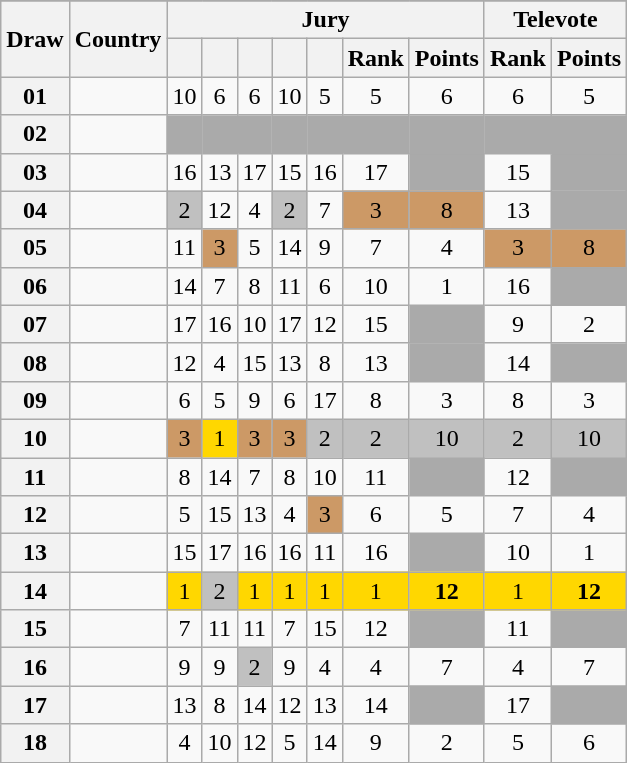<table class="sortable wikitable collapsible plainrowheaders" style="text-align:center;">
<tr>
</tr>
<tr>
<th scope="col" rowspan="2">Draw</th>
<th scope="col" rowspan="2">Country</th>
<th scope="col" colspan="7">Jury</th>
<th scope="col" colspan="2">Televote</th>
</tr>
<tr>
<th scope="col"><small></small></th>
<th scope="col"><small></small></th>
<th scope="col"><small></small></th>
<th scope="col"><small></small></th>
<th scope="col"><small></small></th>
<th scope="col">Rank</th>
<th scope="col">Points</th>
<th scope="col">Rank</th>
<th scope="col">Points</th>
</tr>
<tr>
<th scope="row" style="text-align:center;">01</th>
<td style="text-align:left;"></td>
<td>10</td>
<td>6</td>
<td>6</td>
<td>10</td>
<td>5</td>
<td>5</td>
<td>6</td>
<td>6</td>
<td>5</td>
</tr>
<tr class="sortbottom">
<th scope="row" style="text-align:center;">02</th>
<td style="text-align:left;"></td>
<td style="background:#AAAAAA;"></td>
<td style="background:#AAAAAA;"></td>
<td style="background:#AAAAAA;"></td>
<td style="background:#AAAAAA;"></td>
<td style="background:#AAAAAA;"></td>
<td style="background:#AAAAAA;"></td>
<td style="background:#AAAAAA;"></td>
<td style="background:#AAAAAA;"></td>
<td style="background:#AAAAAA;"></td>
</tr>
<tr>
<th scope="row" style="text-align:center;">03</th>
<td style="text-align:left;"></td>
<td>16</td>
<td>13</td>
<td>17</td>
<td>15</td>
<td>16</td>
<td>17</td>
<td style="background:#AAAAAA;"></td>
<td>15</td>
<td style="background:#AAAAAA;"></td>
</tr>
<tr>
<th scope="row" style="text-align:center;">04</th>
<td style="text-align:left;"></td>
<td style="background:silver;">2</td>
<td>12</td>
<td>4</td>
<td style="background:silver;">2</td>
<td>7</td>
<td style="background:#CC9966;">3</td>
<td style="background:#CC9966;">8</td>
<td>13</td>
<td style="background:#AAAAAA;"></td>
</tr>
<tr>
<th scope="row" style="text-align:center;">05</th>
<td style="text-align:left;"></td>
<td>11</td>
<td style="background:#CC9966;">3</td>
<td>5</td>
<td>14</td>
<td>9</td>
<td>7</td>
<td>4</td>
<td style="background:#CC9966;">3</td>
<td style="background:#CC9966;">8</td>
</tr>
<tr>
<th scope="row" style="text-align:center;">06</th>
<td style="text-align:left;"></td>
<td>14</td>
<td>7</td>
<td>8</td>
<td>11</td>
<td>6</td>
<td>10</td>
<td>1</td>
<td>16</td>
<td style="background:#AAAAAA;"></td>
</tr>
<tr>
<th scope="row" style="text-align:center;">07</th>
<td style="text-align:left;"></td>
<td>17</td>
<td>16</td>
<td>10</td>
<td>17</td>
<td>12</td>
<td>15</td>
<td style="background:#AAAAAA;"></td>
<td>9</td>
<td>2</td>
</tr>
<tr>
<th scope="row" style="text-align:center;">08</th>
<td style="text-align:left;"></td>
<td>12</td>
<td>4</td>
<td>15</td>
<td>13</td>
<td>8</td>
<td>13</td>
<td style="background:#AAAAAA;"></td>
<td>14</td>
<td style="background:#AAAAAA;"></td>
</tr>
<tr>
<th scope="row" style="text-align:center;">09</th>
<td style="text-align:left;"></td>
<td>6</td>
<td>5</td>
<td>9</td>
<td>6</td>
<td>17</td>
<td>8</td>
<td>3</td>
<td>8</td>
<td>3</td>
</tr>
<tr>
<th scope="row" style="text-align:center;">10</th>
<td style="text-align:left;"></td>
<td style="background:#CC9966;">3</td>
<td style="background:gold;">1</td>
<td style="background:#CC9966;">3</td>
<td style="background:#CC9966;">3</td>
<td style="background:silver;">2</td>
<td style="background:silver;">2</td>
<td style="background:silver;">10</td>
<td style="background:silver;">2</td>
<td style="background:silver;">10</td>
</tr>
<tr>
<th scope="row" style="text-align:center;">11</th>
<td style="text-align:left;"></td>
<td>8</td>
<td>14</td>
<td>7</td>
<td>8</td>
<td>10</td>
<td>11</td>
<td style="background:#AAAAAA;"></td>
<td>12</td>
<td style="background:#AAAAAA;"></td>
</tr>
<tr>
<th scope="row" style="text-align:center;">12</th>
<td style="text-align:left;"></td>
<td>5</td>
<td>15</td>
<td>13</td>
<td>4</td>
<td style="background:#CC9966;">3</td>
<td>6</td>
<td>5</td>
<td>7</td>
<td>4</td>
</tr>
<tr>
<th scope="row" style="text-align:center;">13</th>
<td style="text-align:left;"></td>
<td>15</td>
<td>17</td>
<td>16</td>
<td>16</td>
<td>11</td>
<td>16</td>
<td style="background:#AAAAAA;"></td>
<td>10</td>
<td>1</td>
</tr>
<tr>
<th scope="row" style="text-align:center;">14</th>
<td style="text-align:left;"></td>
<td style="background:gold;">1</td>
<td style="background:silver;">2</td>
<td style="background:gold;">1</td>
<td style="background:gold;">1</td>
<td style="background:gold;">1</td>
<td style="background:gold;">1</td>
<td style="background:gold;"><strong>12</strong></td>
<td style="background:gold;">1</td>
<td style="background:gold;"><strong>12</strong></td>
</tr>
<tr>
<th scope="row" style="text-align:center;">15</th>
<td style="text-align:left;"></td>
<td>7</td>
<td>11</td>
<td>11</td>
<td>7</td>
<td>15</td>
<td>12</td>
<td style="background:#AAAAAA;"></td>
<td>11</td>
<td style="background:#AAAAAA;"></td>
</tr>
<tr>
<th scope="row" style="text-align:center;">16</th>
<td style="text-align:left;"></td>
<td>9</td>
<td>9</td>
<td style="background:silver;">2</td>
<td>9</td>
<td>4</td>
<td>4</td>
<td>7</td>
<td>4</td>
<td>7</td>
</tr>
<tr>
<th scope="row" style="text-align:center;">17</th>
<td style="text-align:left;"></td>
<td>13</td>
<td>8</td>
<td>14</td>
<td>12</td>
<td>13</td>
<td>14</td>
<td style="background:#AAAAAA;"></td>
<td>17</td>
<td style="background:#AAAAAA;"></td>
</tr>
<tr>
<th scope="row" style="text-align:center;">18</th>
<td style="text-align:left;"></td>
<td>4</td>
<td>10</td>
<td>12</td>
<td>5</td>
<td>14</td>
<td>9</td>
<td>2</td>
<td>5</td>
<td>6</td>
</tr>
</table>
